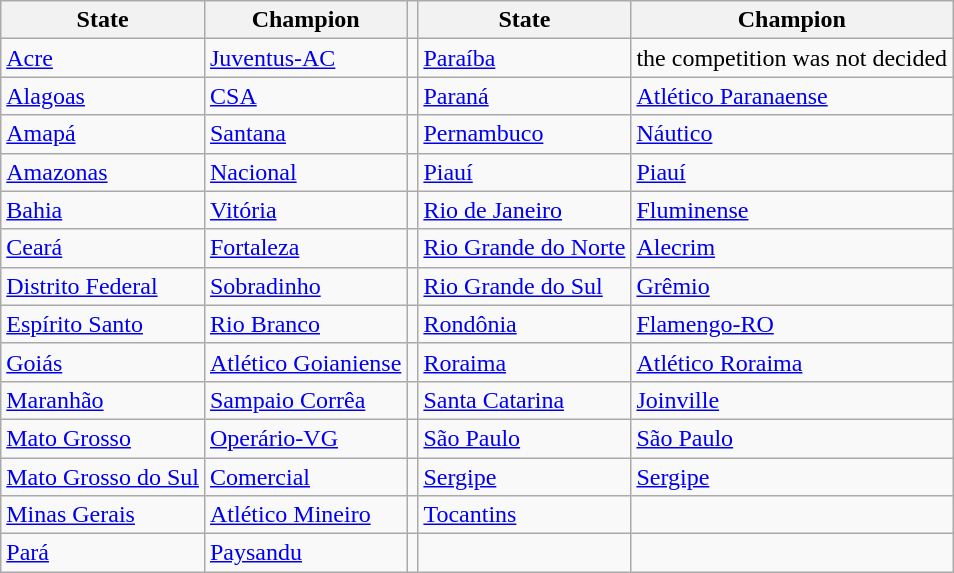<table class="wikitable">
<tr>
<th>State</th>
<th>Champion</th>
<th></th>
<th>State</th>
<th>Champion</th>
</tr>
<tr>
<td><a href='#'>Acre</a></td>
<td><a href='#'>Juventus-AC</a></td>
<td></td>
<td><a href='#'>Paraíba</a></td>
<td>the competition was not decided</td>
</tr>
<tr>
<td><a href='#'>Alagoas</a></td>
<td><a href='#'>CSA</a></td>
<td></td>
<td><a href='#'>Paraná</a></td>
<td><a href='#'>Atlético Paranaense</a></td>
</tr>
<tr>
<td><a href='#'>Amapá</a></td>
<td><a href='#'>Santana</a></td>
<td></td>
<td><a href='#'>Pernambuco</a></td>
<td><a href='#'>Náutico</a></td>
</tr>
<tr>
<td><a href='#'>Amazonas</a></td>
<td><a href='#'>Nacional</a></td>
<td></td>
<td><a href='#'>Piauí</a></td>
<td><a href='#'>Piauí</a></td>
</tr>
<tr>
<td><a href='#'>Bahia</a></td>
<td><a href='#'>Vitória</a></td>
<td></td>
<td><a href='#'>Rio de Janeiro</a></td>
<td><a href='#'>Fluminense</a></td>
</tr>
<tr>
<td><a href='#'>Ceará</a></td>
<td><a href='#'>Fortaleza</a></td>
<td></td>
<td><a href='#'>Rio Grande do Norte</a></td>
<td><a href='#'>Alecrim</a></td>
</tr>
<tr>
<td><a href='#'>Distrito Federal</a></td>
<td><a href='#'>Sobradinho</a></td>
<td></td>
<td><a href='#'>Rio Grande do Sul</a></td>
<td><a href='#'>Grêmio</a></td>
</tr>
<tr>
<td><a href='#'>Espírito Santo</a></td>
<td><a href='#'>Rio Branco</a></td>
<td></td>
<td><a href='#'>Rondônia</a></td>
<td><a href='#'>Flamengo-RO</a></td>
</tr>
<tr>
<td><a href='#'>Goiás</a></td>
<td><a href='#'>Atlético Goianiense</a></td>
<td></td>
<td><a href='#'>Roraima</a></td>
<td><a href='#'>Atlético Roraima</a></td>
</tr>
<tr>
<td><a href='#'>Maranhão</a></td>
<td><a href='#'>Sampaio Corrêa</a></td>
<td></td>
<td><a href='#'>Santa Catarina</a></td>
<td><a href='#'>Joinville</a></td>
</tr>
<tr>
<td><a href='#'>Mato Grosso</a></td>
<td><a href='#'>Operário-VG</a></td>
<td></td>
<td><a href='#'>São Paulo</a></td>
<td><a href='#'>São Paulo</a></td>
</tr>
<tr>
<td><a href='#'>Mato Grosso do Sul</a></td>
<td><a href='#'>Comercial</a></td>
<td></td>
<td><a href='#'>Sergipe</a></td>
<td><a href='#'>Sergipe</a></td>
</tr>
<tr>
<td><a href='#'>Minas Gerais</a></td>
<td><a href='#'>Atlético Mineiro</a></td>
<td></td>
<td><a href='#'>Tocantins</a></td>
<td></td>
</tr>
<tr>
<td><a href='#'>Pará</a></td>
<td><a href='#'>Paysandu</a></td>
<td></td>
<td></td>
<td></td>
</tr>
</table>
